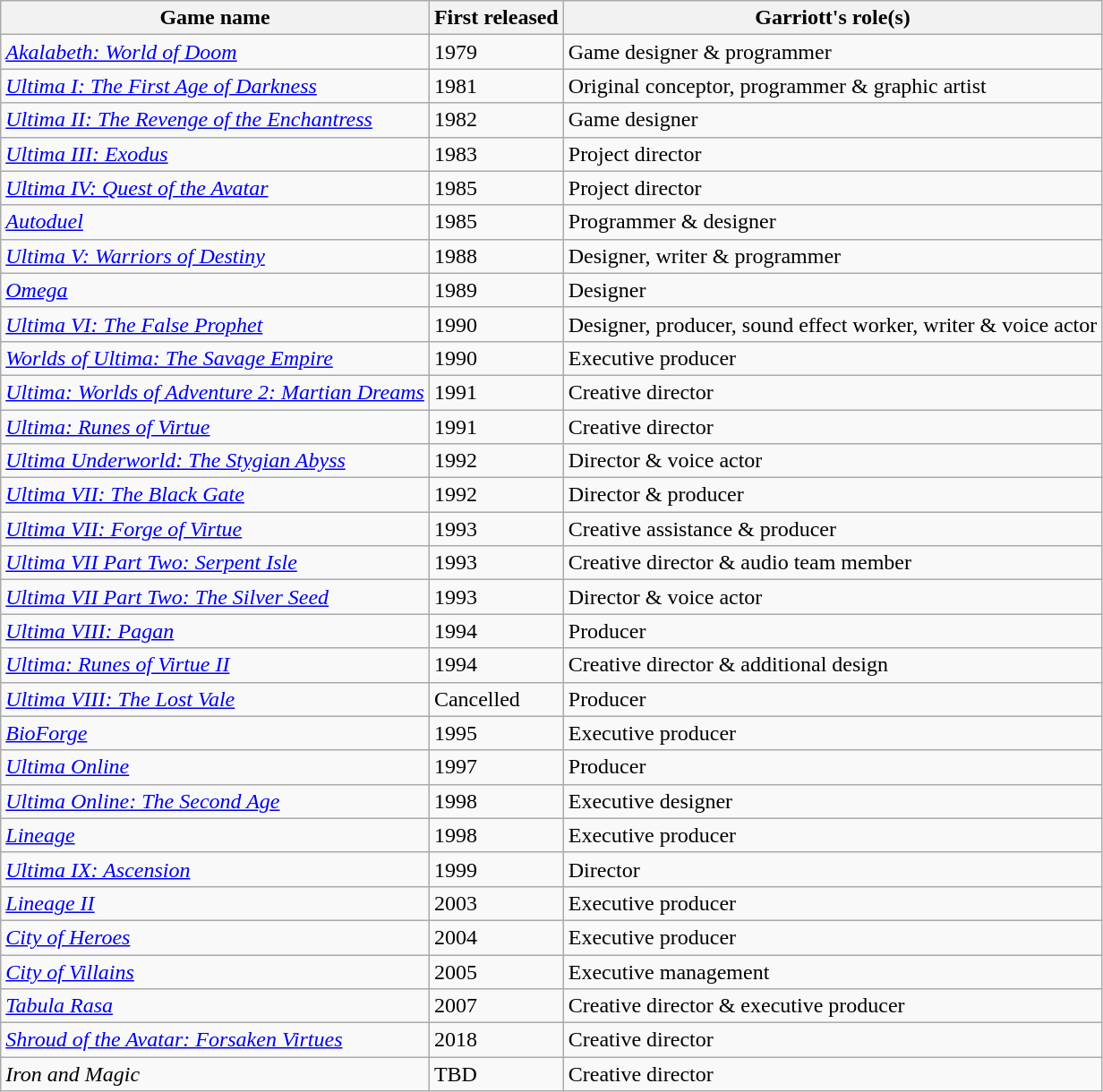<table class="wikitable">
<tr>
<th>Game name</th>
<th>First released</th>
<th>Garriott's role(s)</th>
</tr>
<tr>
<td><em><a href='#'>Akalabeth: World of Doom</a></em></td>
<td>1979</td>
<td>Game designer & programmer</td>
</tr>
<tr>
<td><em><a href='#'>Ultima I: The First Age of Darkness</a></em></td>
<td>1981</td>
<td>Original conceptor, programmer & graphic artist</td>
</tr>
<tr>
<td><em><a href='#'>Ultima II: The Revenge of the Enchantress</a></em></td>
<td>1982</td>
<td>Game designer</td>
</tr>
<tr>
<td><em><a href='#'>Ultima III: Exodus</a></em></td>
<td>1983</td>
<td>Project director</td>
</tr>
<tr>
<td><em><a href='#'>Ultima IV: Quest of the Avatar</a></em></td>
<td>1985</td>
<td>Project director</td>
</tr>
<tr>
<td><em><a href='#'>Autoduel</a></em></td>
<td>1985</td>
<td>Programmer & designer</td>
</tr>
<tr>
<td><em><a href='#'>Ultima V: Warriors of Destiny</a></em></td>
<td>1988</td>
<td>Designer, writer & programmer</td>
</tr>
<tr>
<td><em><a href='#'>Omega</a></em></td>
<td>1989</td>
<td>Designer</td>
</tr>
<tr>
<td><em><a href='#'>Ultima VI: The False Prophet</a></em></td>
<td>1990</td>
<td>Designer, producer, sound effect worker, writer & voice actor</td>
</tr>
<tr>
<td><em><a href='#'>Worlds of Ultima: The Savage Empire</a></em></td>
<td>1990</td>
<td>Executive producer</td>
</tr>
<tr>
<td><em><a href='#'>Ultima: Worlds of Adventure 2: Martian Dreams</a></em></td>
<td>1991</td>
<td>Creative director</td>
</tr>
<tr>
<td><em><a href='#'>Ultima: Runes of Virtue</a></em></td>
<td>1991</td>
<td>Creative director</td>
</tr>
<tr>
<td><em><a href='#'>Ultima Underworld: The Stygian Abyss</a></em></td>
<td>1992</td>
<td>Director & voice actor</td>
</tr>
<tr>
<td><em><a href='#'>Ultima VII: The Black Gate</a></em></td>
<td>1992</td>
<td>Director & producer</td>
</tr>
<tr>
<td><em><a href='#'>Ultima VII: Forge of Virtue</a></em></td>
<td>1993</td>
<td>Creative assistance & producer</td>
</tr>
<tr>
<td><em><a href='#'>Ultima VII Part Two: Serpent Isle</a></em></td>
<td>1993</td>
<td>Creative director & audio team member</td>
</tr>
<tr>
<td><em><a href='#'>Ultima VII Part Two: The Silver Seed</a></em></td>
<td>1993</td>
<td>Director & voice actor</td>
</tr>
<tr>
<td><em><a href='#'>Ultima VIII: Pagan</a></em></td>
<td>1994</td>
<td>Producer</td>
</tr>
<tr>
<td><em><a href='#'>Ultima: Runes of Virtue II</a></em></td>
<td>1994</td>
<td>Creative director & additional design</td>
</tr>
<tr>
<td><em><a href='#'>Ultima VIII: The Lost Vale</a></em></td>
<td>Cancelled</td>
<td>Producer</td>
</tr>
<tr>
<td><em><a href='#'>BioForge</a></em></td>
<td>1995</td>
<td>Executive producer</td>
</tr>
<tr>
<td><em><a href='#'>Ultima Online</a></em></td>
<td>1997</td>
<td>Producer</td>
</tr>
<tr>
<td><em><a href='#'>Ultima Online: The Second Age</a></em></td>
<td>1998</td>
<td>Executive designer</td>
</tr>
<tr>
<td><em><a href='#'>Lineage</a></em></td>
<td>1998</td>
<td>Executive producer</td>
</tr>
<tr>
<td><em><a href='#'>Ultima IX: Ascension</a></em></td>
<td>1999</td>
<td>Director</td>
</tr>
<tr>
<td><em><a href='#'>Lineage II</a></em></td>
<td>2003</td>
<td>Executive producer</td>
</tr>
<tr>
<td><em><a href='#'>City of Heroes</a></em></td>
<td>2004</td>
<td>Executive producer</td>
</tr>
<tr>
<td><em><a href='#'>City of Villains</a></em></td>
<td>2005</td>
<td>Executive management</td>
</tr>
<tr>
<td><em><a href='#'>Tabula Rasa</a></em></td>
<td>2007</td>
<td>Creative director & executive producer</td>
</tr>
<tr>
<td><em><a href='#'>Shroud of the Avatar: Forsaken Virtues</a></em></td>
<td>2018</td>
<td>Creative director</td>
</tr>
<tr>
<td><em>Iron and Magic</em></td>
<td>TBD</td>
<td>Creative director</td>
</tr>
</table>
